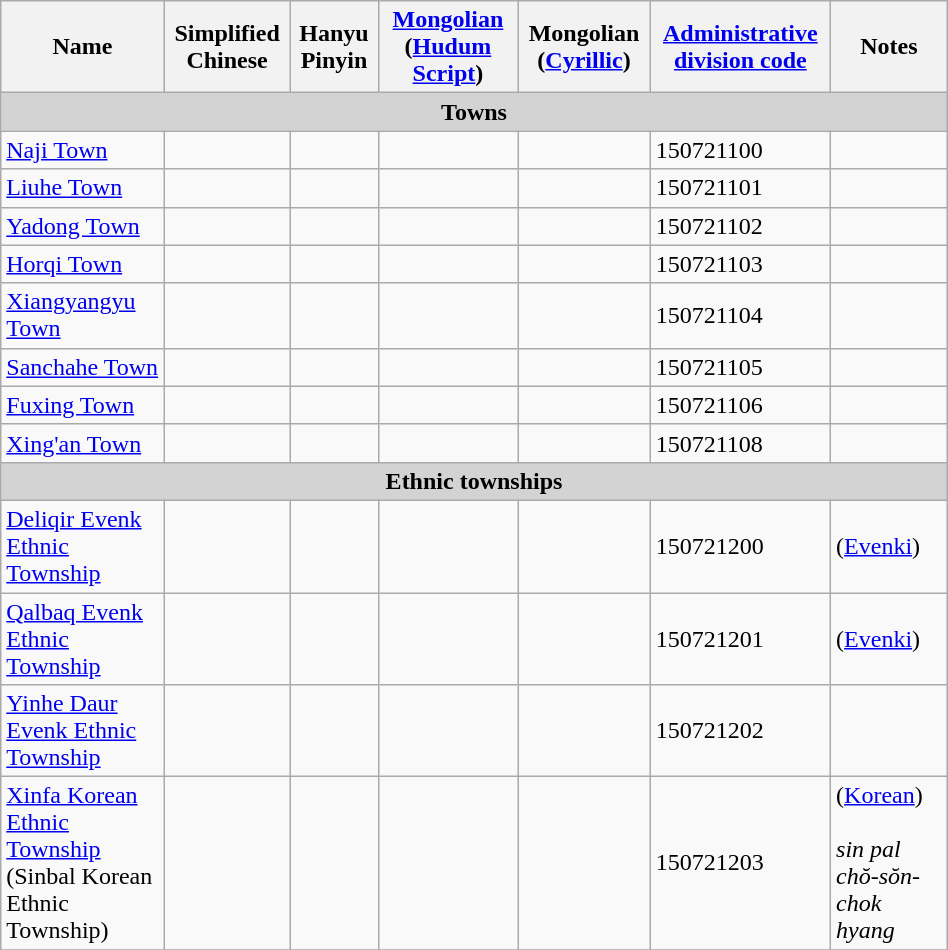<table class="wikitable" align="center" style="width:50%; border="1">
<tr>
<th>Name</th>
<th>Simplified Chinese</th>
<th>Hanyu Pinyin</th>
<th><a href='#'>Mongolian</a> (<a href='#'>Hudum Script</a>)</th>
<th>Mongolian (<a href='#'>Cyrillic</a>)</th>
<th><a href='#'>Administrative division code</a></th>
<th>Notes</th>
</tr>
<tr>
<td colspan="7"  style="text-align:center; background:#d3d3d3;"><strong>Towns</strong></td>
</tr>
<tr --------->
<td><a href='#'>Naji Town</a></td>
<td></td>
<td></td>
<td></td>
<td></td>
<td>150721100</td>
<td></td>
</tr>
<tr>
<td><a href='#'>Liuhe Town</a></td>
<td></td>
<td></td>
<td></td>
<td></td>
<td>150721101</td>
<td></td>
</tr>
<tr>
<td><a href='#'>Yadong Town</a></td>
<td></td>
<td></td>
<td></td>
<td></td>
<td>150721102</td>
<td></td>
</tr>
<tr>
<td><a href='#'>Horqi Town</a></td>
<td></td>
<td></td>
<td></td>
<td></td>
<td>150721103</td>
<td></td>
</tr>
<tr>
<td><a href='#'>Xiangyangyu Town</a></td>
<td></td>
<td></td>
<td></td>
<td></td>
<td>150721104</td>
<td></td>
</tr>
<tr>
<td><a href='#'>Sanchahe Town</a></td>
<td></td>
<td></td>
<td></td>
<td></td>
<td>150721105</td>
<td></td>
</tr>
<tr>
<td><a href='#'>Fuxing Town</a></td>
<td></td>
<td></td>
<td></td>
<td></td>
<td>150721106</td>
<td></td>
</tr>
<tr>
<td><a href='#'>Xing'an Town</a></td>
<td></td>
<td></td>
<td></td>
<td></td>
<td>150721108</td>
<td></td>
</tr>
<tr>
<td colspan="7"  style="text-align:center; background:#d3d3d3;"><strong>Ethnic townships</strong></td>
</tr>
<tr --------->
<td><a href='#'>Deliqir Evenk Ethnic Township</a></td>
<td></td>
<td></td>
<td></td>
<td></td>
<td>150721200</td>
<td>(<a href='#'>Evenki</a>)<br></td>
</tr>
<tr>
<td><a href='#'>Qalbaq Evenk Ethnic Township</a></td>
<td></td>
<td></td>
<td></td>
<td></td>
<td>150721201</td>
<td>(<a href='#'>Evenki</a>)<br></td>
</tr>
<tr>
<td><a href='#'>Yinhe Daur Evenk Ethnic Township</a></td>
<td></td>
<td></td>
<td></td>
<td></td>
<td>150721202</td>
<td></td>
</tr>
<tr>
<td><a href='#'>Xinfa Korean Ethnic Township</a><br>(Sinbal Korean Ethnic Township)</td>
<td></td>
<td></td>
<td></td>
<td></td>
<td>150721203</td>
<td>(<a href='#'>Korean</a>)<br><br><em>sin pal chŏ-sŏn-chok hyang</em></td>
</tr>
<tr>
</tr>
</table>
